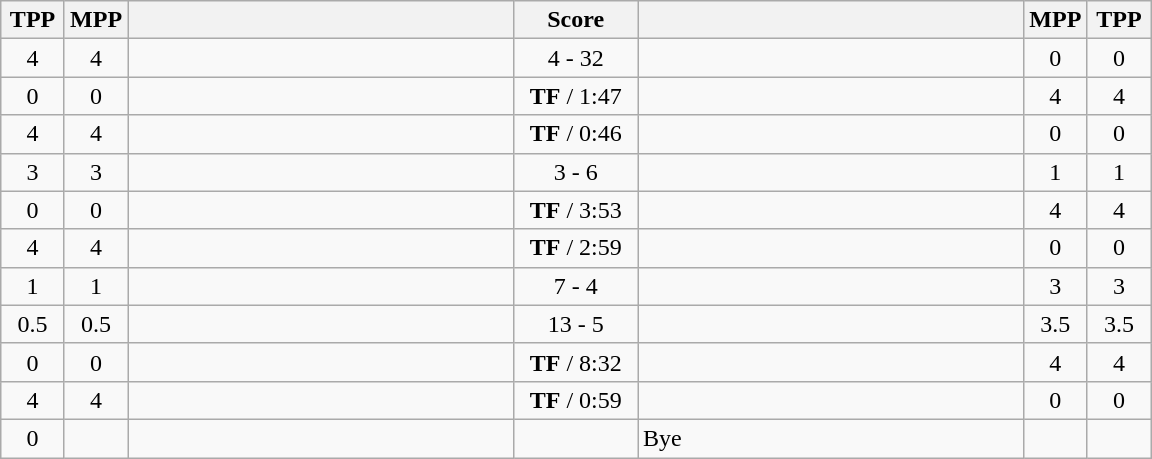<table class="wikitable" style="text-align: center;" |>
<tr>
<th width="35">TPP</th>
<th width="35">MPP</th>
<th width="250"></th>
<th width="75">Score</th>
<th width="250"></th>
<th width="35">MPP</th>
<th width="35">TPP</th>
</tr>
<tr>
<td>4</td>
<td>4</td>
<td style="text-align:left;"></td>
<td>4 - 32</td>
<td style="text-align:left;"><strong></strong></td>
<td>0</td>
<td>0</td>
</tr>
<tr>
<td>0</td>
<td>0</td>
<td style="text-align:left;"><strong></strong></td>
<td><strong>TF</strong> / 1:47</td>
<td style="text-align:left;"></td>
<td>4</td>
<td>4</td>
</tr>
<tr>
<td>4</td>
<td>4</td>
<td style="text-align:left;"></td>
<td><strong>TF</strong> / 0:46</td>
<td style="text-align:left;"><strong></strong></td>
<td>0</td>
<td>0</td>
</tr>
<tr>
<td>3</td>
<td>3</td>
<td style="text-align:left;"></td>
<td>3 - 6</td>
<td style="text-align:left;"><strong></strong></td>
<td>1</td>
<td>1</td>
</tr>
<tr>
<td>0</td>
<td>0</td>
<td style="text-align:left;"><strong></strong></td>
<td><strong>TF</strong> / 3:53</td>
<td style="text-align:left;"></td>
<td>4</td>
<td>4</td>
</tr>
<tr>
<td>4</td>
<td>4</td>
<td style="text-align:left;"></td>
<td><strong>TF</strong> / 2:59</td>
<td style="text-align:left;"><strong></strong></td>
<td>0</td>
<td>0</td>
</tr>
<tr>
<td>1</td>
<td>1</td>
<td style="text-align:left;"><strong></strong></td>
<td>7 - 4</td>
<td style="text-align:left;"></td>
<td>3</td>
<td>3</td>
</tr>
<tr>
<td>0.5</td>
<td>0.5</td>
<td style="text-align:left;"><strong></strong></td>
<td>13 - 5</td>
<td style="text-align:left;"></td>
<td>3.5</td>
<td>3.5</td>
</tr>
<tr>
<td>0</td>
<td>0</td>
<td style="text-align:left;"><strong></strong></td>
<td><strong>TF</strong> / 8:32</td>
<td style="text-align:left;"></td>
<td>4</td>
<td>4</td>
</tr>
<tr>
<td>4</td>
<td>4</td>
<td style="text-align:left;"></td>
<td><strong>TF</strong> / 0:59</td>
<td style="text-align:left;"><strong></strong></td>
<td>0</td>
<td>0</td>
</tr>
<tr>
<td>0</td>
<td></td>
<td style="text-align:left;"><strong></strong></td>
<td></td>
<td style="text-align:left;">Bye</td>
<td></td>
<td></td>
</tr>
</table>
